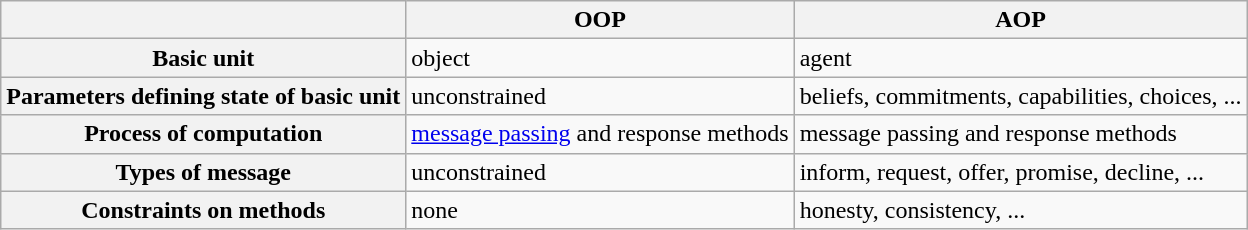<table class="wikitable plainrowheaders">
<tr>
<th></th>
<th>OOP</th>
<th>AOP</th>
</tr>
<tr>
<th scope="row">Basic unit</th>
<td>object</td>
<td>agent</td>
</tr>
<tr>
<th scope="row">Parameters defining state of basic unit</th>
<td>unconstrained</td>
<td>beliefs, commitments, capabilities, choices, ...</td>
</tr>
<tr>
<th scope="row">Process of computation</th>
<td><a href='#'>message passing</a> and response methods</td>
<td>message passing and response methods</td>
</tr>
<tr>
<th scope="row">Types of message</th>
<td>unconstrained</td>
<td>inform, request, offer, promise, decline, ...</td>
</tr>
<tr>
<th scope="row">Constraints on methods</th>
<td>none</td>
<td>honesty, consistency, ...</td>
</tr>
</table>
